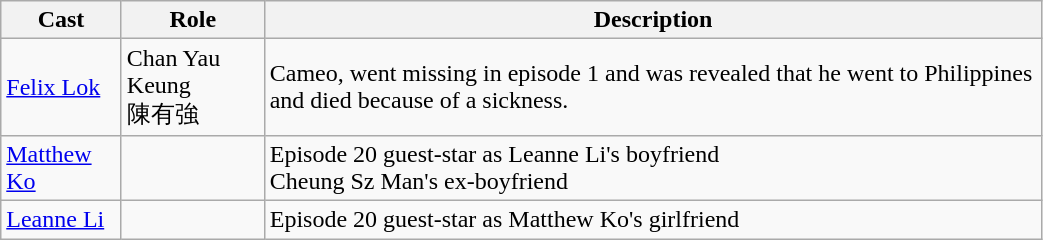<table class="wikitable" width="55%">
<tr>
<th>Cast</th>
<th>Role</th>
<th>Description</th>
</tr>
<tr>
<td><a href='#'>Felix Lok</a></td>
<td>Chan Yau Keung <br> 陳有強</td>
<td>Cameo, went missing in episode 1 and was revealed that he went to Philippines and died because of a sickness.</td>
</tr>
<tr>
<td><a href='#'>Matthew Ko</a></td>
<td></td>
<td>Episode 20 guest-star as Leanne Li's boyfriend <br> Cheung Sz Man's ex-boyfriend</td>
</tr>
<tr>
<td><a href='#'>Leanne Li</a></td>
<td></td>
<td>Episode 20 guest-star as Matthew Ko's girlfriend</td>
</tr>
</table>
